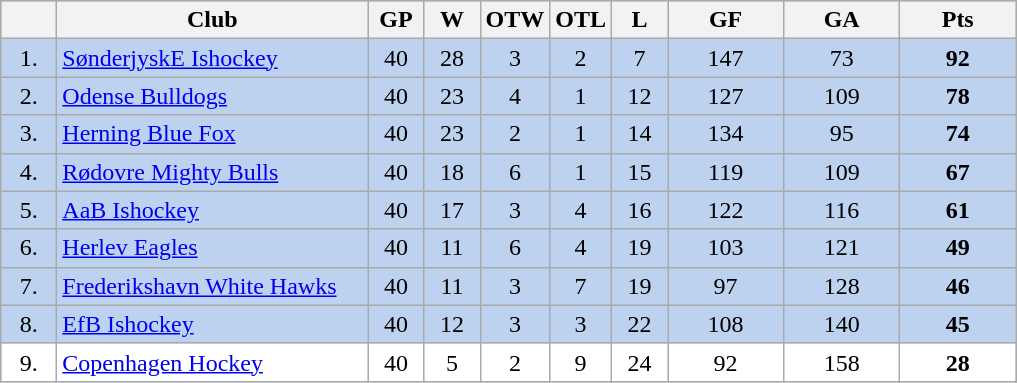<table class="wikitable" style="background-color:#BCD2EE; text-align:center">
<tr style="background-color:#e0e0e0">
<th width="30"></th>
<th width="200">Club</th>
<th width="30">GP</th>
<th width="30">W</th>
<th width="30">OTW</th>
<th width="30">OTL</th>
<th width="30">L</th>
<th width="70">GF</th>
<th width="70">GA</th>
<th width="70">Pts</th>
</tr>
<tr>
<td>1.</td>
<td align="left"><a href='#'>SønderjyskE Ishockey</a></td>
<td>40</td>
<td>28</td>
<td>3</td>
<td>2</td>
<td>7</td>
<td>147</td>
<td>73</td>
<td><strong>92</strong></td>
</tr>
<tr>
<td>2.</td>
<td align="left"><a href='#'>Odense Bulldogs</a></td>
<td>40</td>
<td>23</td>
<td>4</td>
<td>1</td>
<td>12</td>
<td>127</td>
<td>109</td>
<td><strong>78</strong></td>
</tr>
<tr>
<td>3.</td>
<td align="left"><a href='#'>Herning Blue Fox</a></td>
<td>40</td>
<td>23</td>
<td>2</td>
<td>1</td>
<td>14</td>
<td>134</td>
<td>95</td>
<td><strong>74</strong></td>
</tr>
<tr>
<td>4.</td>
<td align="left"><a href='#'>Rødovre Mighty Bulls</a></td>
<td>40</td>
<td>18</td>
<td>6</td>
<td>1</td>
<td>15</td>
<td>119</td>
<td>109</td>
<td><strong>67</strong></td>
</tr>
<tr>
<td>5.</td>
<td align="left"><a href='#'>AaB Ishockey</a></td>
<td>40</td>
<td>17</td>
<td>3</td>
<td>4</td>
<td>16</td>
<td>122</td>
<td>116</td>
<td><strong>61</strong></td>
</tr>
<tr>
<td>6.</td>
<td align="left"><a href='#'>Herlev Eagles</a></td>
<td>40</td>
<td>11</td>
<td>6</td>
<td>4</td>
<td>19</td>
<td>103</td>
<td>121</td>
<td><strong>49</strong></td>
</tr>
<tr>
<td>7.</td>
<td align="left"><a href='#'>Frederikshavn White Hawks</a></td>
<td>40</td>
<td>11</td>
<td>3</td>
<td>7</td>
<td>19</td>
<td>97</td>
<td>128</td>
<td><strong>46</strong></td>
</tr>
<tr>
<td>8.</td>
<td align="left"><a href='#'>EfB Ishockey</a></td>
<td>40</td>
<td>12</td>
<td>3</td>
<td>3</td>
<td>22</td>
<td>108</td>
<td>140</td>
<td><strong>45</strong></td>
</tr>
<tr style="background-color:#ffffff">
<td>9.</td>
<td align="left"><a href='#'>Copenhagen Hockey</a></td>
<td>40</td>
<td>5</td>
<td>2</td>
<td>9</td>
<td>24</td>
<td>92</td>
<td>158</td>
<td><strong>28</strong></td>
</tr>
</table>
